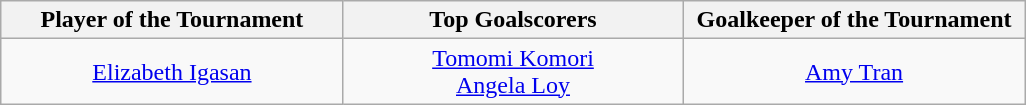<table class=wikitable style="margin:auto; text-align:center">
<tr>
<th style="width: 220px;">Player of the Tournament</th>
<th style="width: 220px;">Top Goalscorers</th>
<th style="width: 220px;">Goalkeeper of the Tournament</th>
</tr>
<tr>
<td> <a href='#'>Elizabeth Igasan</a></td>
<td> <a href='#'>Tomomi Komori</a><br> <a href='#'>Angela Loy</a></td>
<td> <a href='#'>Amy Tran</a></td>
</tr>
</table>
